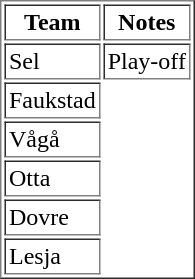<table border="1" cellpadding="2">
<tr>
<th>Team</th>
<th>Notes</th>
</tr>
<tr>
<td>Sel</td>
<td>Play-off</td>
</tr>
<tr>
<td>Faukstad</td>
</tr>
<tr>
<td>Vågå</td>
</tr>
<tr>
<td>Otta</td>
</tr>
<tr>
<td>Dovre</td>
</tr>
<tr>
<td>Lesja</td>
</tr>
</table>
